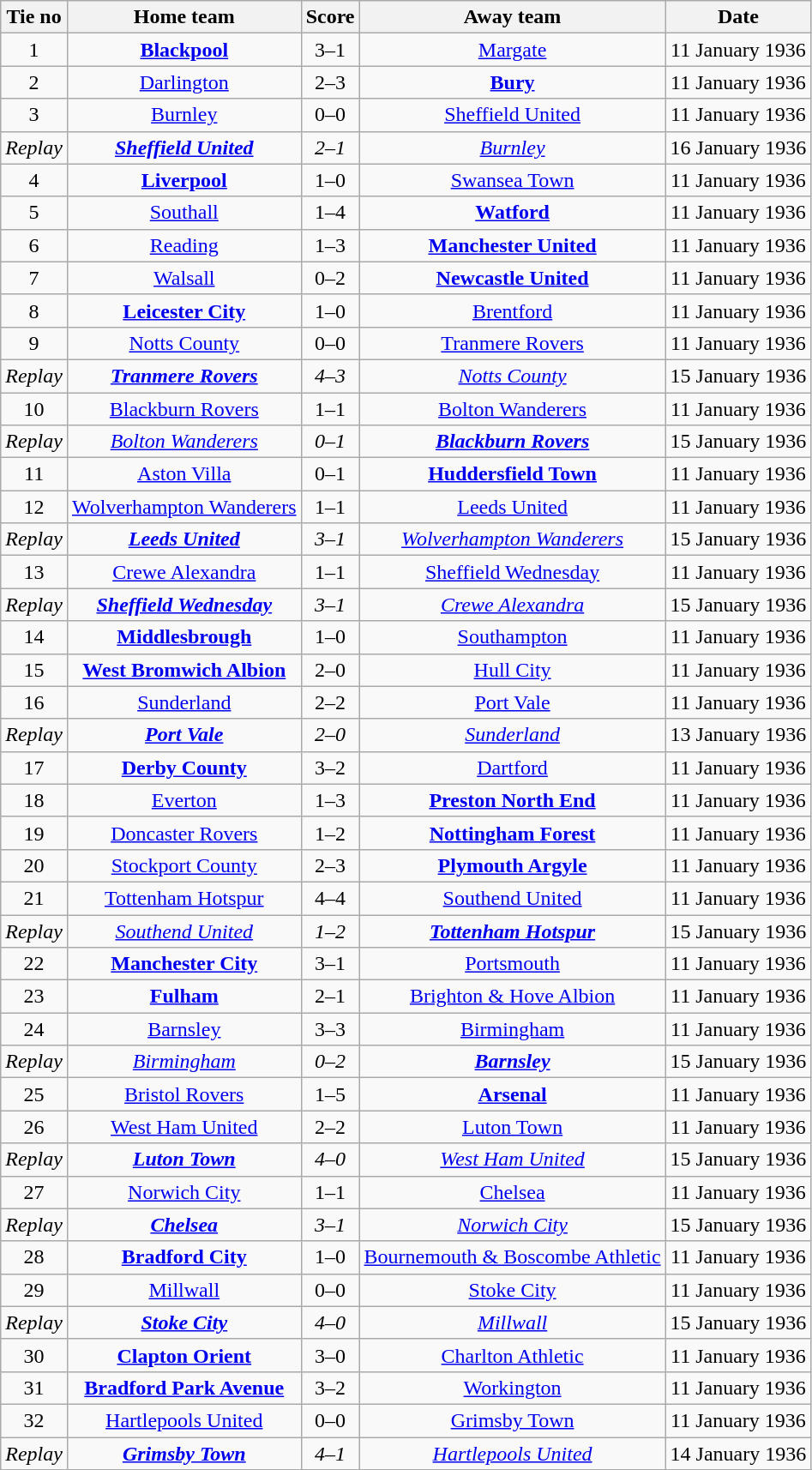<table class="wikitable" style="text-align: center">
<tr>
<th>Tie no</th>
<th>Home team</th>
<th>Score</th>
<th>Away team</th>
<th>Date</th>
</tr>
<tr>
<td>1</td>
<td><strong><a href='#'>Blackpool</a></strong></td>
<td>3–1</td>
<td><a href='#'>Margate</a></td>
<td>11 January 1936</td>
</tr>
<tr>
<td>2</td>
<td><a href='#'>Darlington</a></td>
<td>2–3</td>
<td><strong><a href='#'>Bury</a></strong></td>
<td>11 January 1936</td>
</tr>
<tr>
<td>3</td>
<td><a href='#'>Burnley</a></td>
<td>0–0</td>
<td><a href='#'>Sheffield United</a></td>
<td>11 January 1936</td>
</tr>
<tr>
<td><em>Replay</em></td>
<td><strong><em><a href='#'>Sheffield United</a></em></strong></td>
<td><em>2–1</em></td>
<td><em><a href='#'>Burnley</a></em></td>
<td>16 January 1936</td>
</tr>
<tr>
<td>4</td>
<td><strong><a href='#'>Liverpool</a></strong></td>
<td>1–0</td>
<td><a href='#'>Swansea Town</a></td>
<td>11 January 1936</td>
</tr>
<tr>
<td>5</td>
<td><a href='#'>Southall</a></td>
<td>1–4</td>
<td><strong><a href='#'>Watford</a></strong></td>
<td>11 January 1936</td>
</tr>
<tr>
<td>6</td>
<td><a href='#'>Reading</a></td>
<td>1–3</td>
<td><strong><a href='#'>Manchester United</a></strong></td>
<td>11 January 1936</td>
</tr>
<tr>
<td>7</td>
<td><a href='#'>Walsall</a></td>
<td>0–2</td>
<td><strong><a href='#'>Newcastle United</a></strong></td>
<td>11 January 1936</td>
</tr>
<tr>
<td>8</td>
<td><strong><a href='#'>Leicester City</a></strong></td>
<td>1–0</td>
<td><a href='#'>Brentford</a></td>
<td>11 January 1936</td>
</tr>
<tr>
<td>9</td>
<td><a href='#'>Notts County</a></td>
<td>0–0</td>
<td><a href='#'>Tranmere Rovers</a></td>
<td>11 January 1936</td>
</tr>
<tr>
<td><em>Replay</em></td>
<td><strong><em><a href='#'>Tranmere Rovers</a></em></strong></td>
<td><em>4–3</em></td>
<td><em><a href='#'>Notts County</a></em></td>
<td>15 January 1936</td>
</tr>
<tr>
<td>10</td>
<td><a href='#'>Blackburn Rovers</a></td>
<td>1–1</td>
<td><a href='#'>Bolton Wanderers</a></td>
<td>11 January 1936</td>
</tr>
<tr>
<td><em>Replay</em></td>
<td><em><a href='#'>Bolton Wanderers</a></em></td>
<td><em>0–1</em></td>
<td><strong><em><a href='#'>Blackburn Rovers</a></em></strong></td>
<td>15 January 1936</td>
</tr>
<tr>
<td>11</td>
<td><a href='#'>Aston Villa</a></td>
<td>0–1</td>
<td><strong><a href='#'>Huddersfield Town</a></strong></td>
<td>11 January 1936</td>
</tr>
<tr>
<td>12</td>
<td><a href='#'>Wolverhampton Wanderers</a></td>
<td>1–1</td>
<td><a href='#'>Leeds United</a></td>
<td>11 January 1936</td>
</tr>
<tr>
<td><em>Replay</em></td>
<td><strong><em><a href='#'>Leeds United</a></em></strong></td>
<td><em>3–1</em></td>
<td><em><a href='#'>Wolverhampton Wanderers</a></em></td>
<td>15 January 1936</td>
</tr>
<tr>
<td>13</td>
<td><a href='#'>Crewe Alexandra</a></td>
<td>1–1</td>
<td><a href='#'>Sheffield Wednesday</a></td>
<td>11 January 1936</td>
</tr>
<tr>
<td><em>Replay</em></td>
<td><strong><em><a href='#'>Sheffield Wednesday</a></em></strong></td>
<td><em>3–1</em></td>
<td><em><a href='#'>Crewe Alexandra</a></em></td>
<td>15 January 1936</td>
</tr>
<tr>
<td>14</td>
<td><strong><a href='#'>Middlesbrough</a></strong></td>
<td>1–0</td>
<td><a href='#'>Southampton</a></td>
<td>11 January 1936</td>
</tr>
<tr>
<td>15</td>
<td><strong><a href='#'>West Bromwich Albion</a></strong></td>
<td>2–0</td>
<td><a href='#'>Hull City</a></td>
<td>11 January 1936</td>
</tr>
<tr>
<td>16</td>
<td><a href='#'>Sunderland</a></td>
<td>2–2</td>
<td><a href='#'>Port Vale</a></td>
<td>11 January 1936</td>
</tr>
<tr>
<td><em>Replay</em></td>
<td><strong><em><a href='#'>Port Vale</a></em></strong></td>
<td><em>2–0</em></td>
<td><em><a href='#'>Sunderland</a></em></td>
<td>13 January 1936</td>
</tr>
<tr>
<td>17</td>
<td><strong><a href='#'>Derby County</a></strong></td>
<td>3–2</td>
<td><a href='#'>Dartford</a></td>
<td>11 January 1936</td>
</tr>
<tr>
<td>18</td>
<td><a href='#'>Everton</a></td>
<td>1–3</td>
<td><strong><a href='#'>Preston North End</a></strong></td>
<td>11 January 1936</td>
</tr>
<tr>
<td>19</td>
<td><a href='#'>Doncaster Rovers</a></td>
<td>1–2</td>
<td><strong><a href='#'>Nottingham Forest</a></strong></td>
<td>11 January 1936</td>
</tr>
<tr>
<td>20</td>
<td><a href='#'>Stockport County</a></td>
<td>2–3</td>
<td><strong><a href='#'>Plymouth Argyle</a></strong></td>
<td>11 January 1936</td>
</tr>
<tr>
<td>21</td>
<td><a href='#'>Tottenham Hotspur</a></td>
<td>4–4</td>
<td><a href='#'>Southend United</a></td>
<td>11 January 1936</td>
</tr>
<tr>
<td><em>Replay</em></td>
<td><em><a href='#'>Southend United</a></em></td>
<td><em>1–2</em></td>
<td><strong><em><a href='#'>Tottenham Hotspur</a></em></strong></td>
<td>15 January 1936</td>
</tr>
<tr>
<td>22</td>
<td><strong><a href='#'>Manchester City</a></strong></td>
<td>3–1</td>
<td><a href='#'>Portsmouth</a></td>
<td>11 January 1936</td>
</tr>
<tr>
<td>23</td>
<td><strong><a href='#'>Fulham</a></strong></td>
<td>2–1</td>
<td><a href='#'>Brighton & Hove Albion</a></td>
<td>11 January 1936</td>
</tr>
<tr>
<td>24</td>
<td><a href='#'>Barnsley</a></td>
<td>3–3</td>
<td><a href='#'>Birmingham</a></td>
<td>11 January 1936</td>
</tr>
<tr>
<td><em>Replay</em></td>
<td><em><a href='#'>Birmingham</a></em></td>
<td><em>0–2</em></td>
<td><strong><em><a href='#'>Barnsley</a></em></strong></td>
<td>15 January 1936</td>
</tr>
<tr>
<td>25</td>
<td><a href='#'>Bristol Rovers</a></td>
<td>1–5</td>
<td><strong><a href='#'>Arsenal</a></strong></td>
<td>11 January 1936</td>
</tr>
<tr>
<td>26</td>
<td><a href='#'>West Ham United</a></td>
<td>2–2</td>
<td><a href='#'>Luton Town</a></td>
<td>11 January 1936</td>
</tr>
<tr>
<td><em>Replay</em></td>
<td><strong><em><a href='#'>Luton Town</a></em></strong></td>
<td><em>4–0</em></td>
<td><em><a href='#'>West Ham United</a></em></td>
<td>15 January 1936</td>
</tr>
<tr>
<td>27</td>
<td><a href='#'>Norwich City</a></td>
<td>1–1</td>
<td><a href='#'>Chelsea</a></td>
<td>11 January 1936</td>
</tr>
<tr>
<td><em>Replay</em></td>
<td><strong><em><a href='#'>Chelsea</a></em></strong></td>
<td><em>3–1</em></td>
<td><em><a href='#'>Norwich City</a></em></td>
<td>15 January 1936</td>
</tr>
<tr>
<td>28</td>
<td><strong><a href='#'>Bradford City</a></strong></td>
<td>1–0</td>
<td><a href='#'>Bournemouth & Boscombe Athletic</a></td>
<td>11 January 1936</td>
</tr>
<tr>
<td>29</td>
<td><a href='#'>Millwall</a></td>
<td>0–0</td>
<td><a href='#'>Stoke City</a></td>
<td>11 January 1936</td>
</tr>
<tr>
<td><em>Replay</em></td>
<td><strong><em><a href='#'>Stoke City</a></em></strong></td>
<td><em>4–0</em></td>
<td><em><a href='#'>Millwall</a></em></td>
<td>15 January 1936</td>
</tr>
<tr>
<td>30</td>
<td><strong><a href='#'>Clapton Orient</a></strong></td>
<td>3–0</td>
<td><a href='#'>Charlton Athletic</a></td>
<td>11 January 1936</td>
</tr>
<tr>
<td>31</td>
<td><strong><a href='#'>Bradford Park Avenue</a></strong></td>
<td>3–2</td>
<td><a href='#'>Workington</a></td>
<td>11 January 1936</td>
</tr>
<tr>
<td>32</td>
<td><a href='#'>Hartlepools United</a></td>
<td>0–0</td>
<td><a href='#'>Grimsby Town</a></td>
<td>11 January 1936</td>
</tr>
<tr>
<td><em>Replay</em></td>
<td><strong><em><a href='#'>Grimsby Town</a></em></strong></td>
<td><em>4–1</em></td>
<td><em><a href='#'>Hartlepools United</a></em></td>
<td>14 January 1936</td>
</tr>
<tr>
</tr>
</table>
